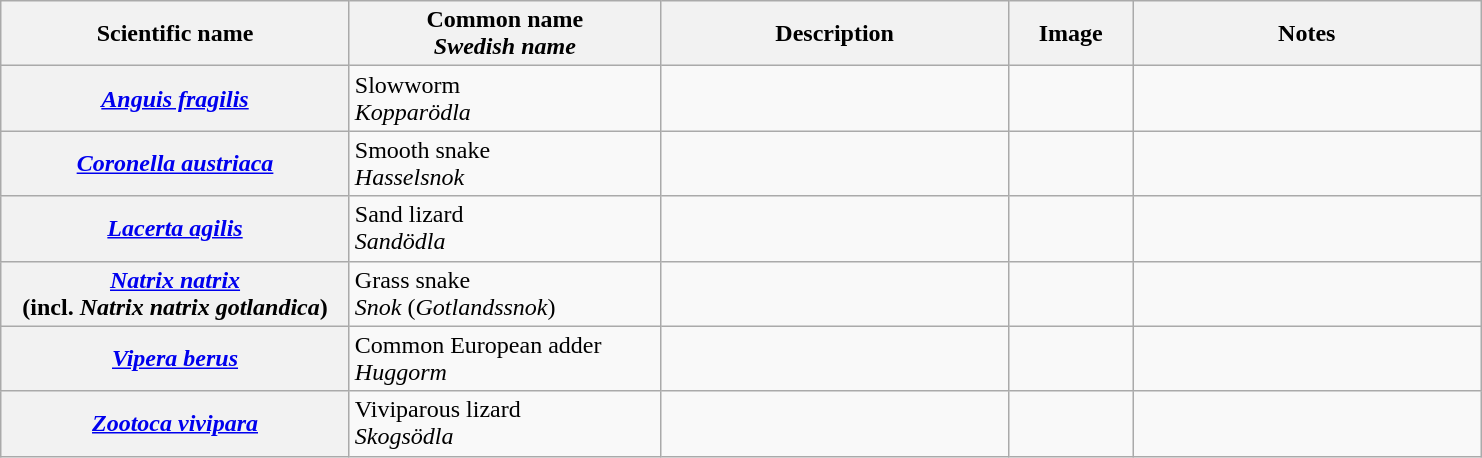<table class="wikitable sortable plainrowheaders">
<tr>
<th scope="col" width="225">Scientific name</th>
<th scope="col" width="200">Common name<br><em>Swedish name</em></th>
<th scope="col" class="unsortable" width="225">Description</th>
<th scope="col" class="unsortable" width="75">Image</th>
<th scope="col" class="unsortable" width="225">Notes</th>
</tr>
<tr>
<th scope="col"><em><a href='#'>Anguis fragilis</a></em></th>
<td>Slowworm<br><em>Kopparödla</em></td>
<td></td>
<td></td>
<td></td>
</tr>
<tr>
<th scope="col"><em><a href='#'>Coronella austriaca</a></em></th>
<td>Smooth snake<br><em>Hasselsnok</em></td>
<td></td>
<td></td>
<td></td>
</tr>
<tr>
<th scope="col"><em><a href='#'>Lacerta agilis</a></em></th>
<td>Sand lizard<br><em>Sandödla</em></td>
<td></td>
<td></td>
<td></td>
</tr>
<tr>
<th scope="col"><em><a href='#'>Natrix natrix</a></em><br>(incl. <em>Natrix natrix gotlandica</em>)</th>
<td>Grass snake<br><em>Snok</em> (<em>Gotlandssnok</em>)</td>
<td></td>
<td></td>
<td></td>
</tr>
<tr>
<th scope="col"><em><a href='#'>Vipera berus</a></em></th>
<td>Common European adder<br><em>Huggorm</em></td>
<td></td>
<td></td>
<td></td>
</tr>
<tr>
<th scope="col"><em><a href='#'>Zootoca vivipara</a></em></th>
<td>Viviparous lizard<br><em>Skogsödla</em></td>
<td></td>
<td></td>
<td></td>
</tr>
</table>
